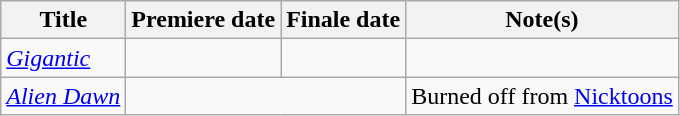<table class="wikitable plainrowheaders sortable" style="text-align:center">
<tr>
<th>Title</th>
<th>Premiere date</th>
<th>Finale date</th>
<th class="unsortable">Note(s)</th>
</tr>
<tr>
<td style="text-align:left;"><em><a href='#'>Gigantic</a></em></td>
<td></td>
<td></td>
<td></td>
</tr>
<tr>
<td style="text-align:left;"><em><a href='#'>Alien Dawn</a></em></td>
<td colspan="2"></td>
<td>Burned off from <a href='#'>Nicktoons</a></td>
</tr>
</table>
